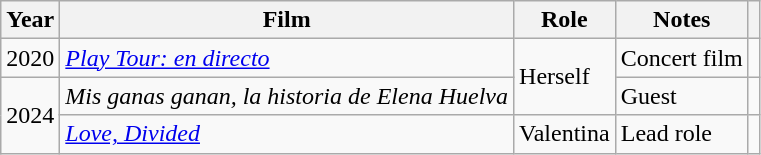<table class="wikitable">
<tr>
<th>Year</th>
<th>Film</th>
<th>Role</th>
<th>Notes</th>
<th></th>
</tr>
<tr>
<td>2020</td>
<td><em><a href='#'>Play Tour: en directo</a></em></td>
<td rowspan="2">Herself</td>
<td>Concert film</td>
<td></td>
</tr>
<tr>
<td rowspan="2">2024</td>
<td><em>Mis ganas ganan, la historia de Elena Huelva</em></td>
<td>Guest</td>
<td></td>
</tr>
<tr>
<td><em><a href='#'>Love, Divided</a></em></td>
<td>Valentina</td>
<td>Lead role</td>
<td></td>
</tr>
</table>
